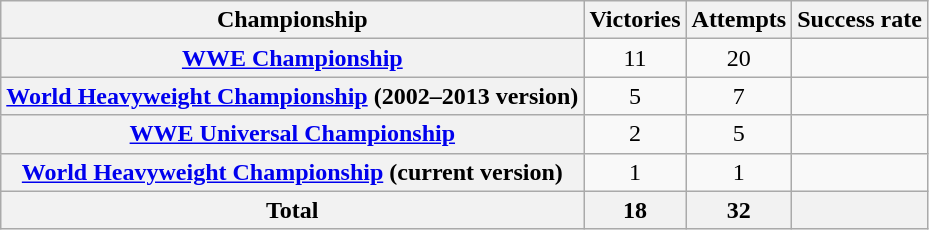<table class="wikitable plainrowheaders sortable" style="text-align:center;">
<tr>
<th scope=col>Championship</th>
<th scope=col>Victories</th>
<th scope=col>Attempts</th>
<th scope=col>Success rate</th>
</tr>
<tr>
<th scope="row"><a href='#'>WWE Championship</a></th>
<td>11</td>
<td>20</td>
<td></td>
</tr>
<tr>
<th scope="row"><a href='#'>World Heavyweight Championship</a> (2002–2013 version)</th>
<td>5</td>
<td>7</td>
<td></td>
</tr>
<tr>
<th scope="row"><a href='#'>WWE Universal Championship</a></th>
<td>2</td>
<td>5</td>
<td></td>
</tr>
<tr>
<th scope="row"><a href='#'>World Heavyweight Championship</a> (current version)</th>
<td>1</td>
<td>1</td>
<td></td>
</tr>
<tr>
<th scope="row"><strong>Total</strong></th>
<th>18</th>
<th>32</th>
<th></th>
</tr>
</table>
